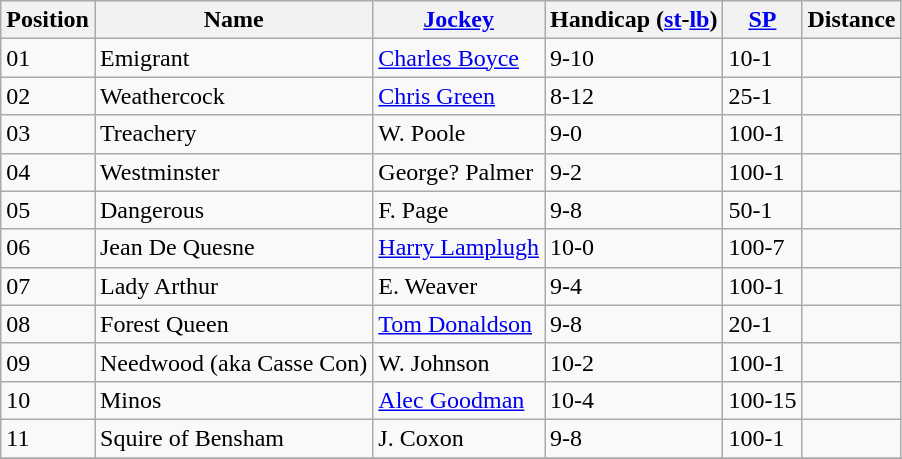<table class="wikitable sortable">
<tr>
<th data-sort-type="number">Position</th>
<th>Name</th>
<th><a href='#'>Jockey</a></th>
<th>Handicap (<a href='#'>st</a>-<a href='#'>lb</a>)</th>
<th><a href='#'>SP</a></th>
<th>Distance</th>
</tr>
<tr>
<td>01</td>
<td>Emigrant</td>
<td><a href='#'>Charles Boyce</a></td>
<td>9-10</td>
<td>10-1</td>
<td></td>
</tr>
<tr>
<td>02</td>
<td>Weathercock</td>
<td><a href='#'>Chris Green</a></td>
<td>8-12</td>
<td>25-1</td>
<td></td>
</tr>
<tr>
<td>03</td>
<td>Treachery</td>
<td>W. Poole</td>
<td>9-0</td>
<td>100-1</td>
<td></td>
</tr>
<tr>
<td>04</td>
<td>Westminster</td>
<td>George? Palmer</td>
<td>9-2</td>
<td>100-1</td>
<td></td>
</tr>
<tr>
<td>05</td>
<td>Dangerous</td>
<td>F. Page</td>
<td>9-8</td>
<td>50-1</td>
<td></td>
</tr>
<tr>
<td>06</td>
<td>Jean De Quesne</td>
<td><a href='#'>Harry Lamplugh</a></td>
<td>10-0</td>
<td>100-7</td>
<td></td>
</tr>
<tr>
<td>07</td>
<td>Lady Arthur</td>
<td>E. Weaver</td>
<td>9-4</td>
<td>100-1</td>
<td></td>
</tr>
<tr>
<td>08</td>
<td>Forest Queen</td>
<td><a href='#'>Tom Donaldson</a></td>
<td>9-8</td>
<td>20-1</td>
<td></td>
</tr>
<tr>
<td>09</td>
<td>Needwood (aka Casse Con)</td>
<td>W. Johnson</td>
<td>10-2</td>
<td>100-1</td>
<td></td>
</tr>
<tr>
<td>10</td>
<td>Minos</td>
<td><a href='#'>Alec Goodman</a></td>
<td>10-4</td>
<td>100-15</td>
<td></td>
</tr>
<tr>
<td>11</td>
<td>Squire of Bensham</td>
<td>J. Coxon</td>
<td>9-8</td>
<td>100-1</td>
<td></td>
</tr>
<tr>
</tr>
</table>
